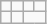<table class="wikitable">
<tr style="vertical-align:top;">
<td><strong></strong> </td>
<td><strong></strong> </td>
<td><strong></strong> </td>
<td><strong></strong> </td>
</tr>
<tr style="vertical-align:top;">
<td><strong></strong> </td>
<td><strong></strong> </td>
</tr>
</table>
